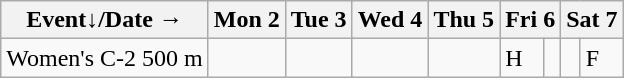<table class="wikitable olympic-schedule canoeing">
<tr>
<th>Event↓/Date →</th>
<th colspan="2">Mon 2</th>
<th colspan="2">Tue 3</th>
<th colspan="2">Wed 4</th>
<th colspan="2">Thu 5</th>
<th colspan="2">Fri 6</th>
<th colspan="2">Sat 7</th>
</tr>
<tr>
<td class="event">Women's C-2 500 m</td>
<td colspan="2"></td>
<td colspan="2"></td>
<td colspan="2"></td>
<td colspan="2"></td>
<td class="heats">H</td>
<td class="quarterfinals"></td>
<td class="semifinals"></td>
<td class="final">F</td>
</tr>
</table>
